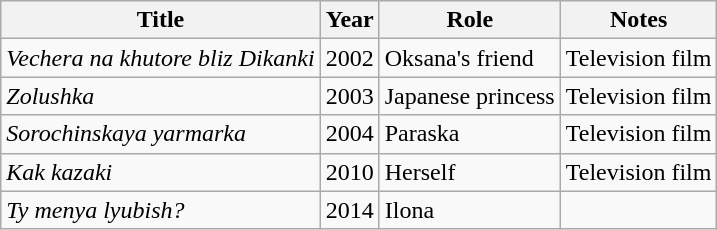<table class="wikitable sortable">
<tr>
<th>Title</th>
<th>Year</th>
<th>Role</th>
<th>Notes</th>
</tr>
<tr>
<td><em>Vechera na khutore bliz Dikanki</em></td>
<td>2002</td>
<td>Oksana's friend</td>
<td>Television film</td>
</tr>
<tr>
<td><em>Zolushka</em></td>
<td>2003</td>
<td>Japanese princess</td>
<td>Television film</td>
</tr>
<tr>
<td><em>Sorochinskaya yarmarka</em></td>
<td>2004</td>
<td>Paraska</td>
<td>Television film</td>
</tr>
<tr>
<td><em>Kak kazaki</em></td>
<td>2010</td>
<td>Herself</td>
<td>Television film</td>
</tr>
<tr>
<td><em>Ty menya lyubish?</em></td>
<td>2014</td>
<td>Ilona</td>
<td></td>
</tr>
</table>
